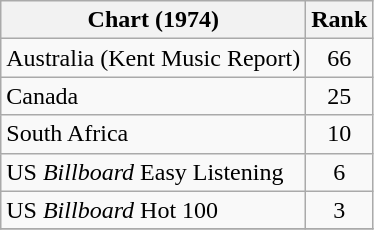<table class="wikitable sortable">
<tr>
<th>Chart (1974)</th>
<th style="text-align:center;">Rank</th>
</tr>
<tr>
<td>Australia (Kent Music Report)</td>
<td style="text-align:center;">66</td>
</tr>
<tr>
<td>Canada </td>
<td style="text-align:center;">25</td>
</tr>
<tr>
<td>South Africa </td>
<td align="center">10</td>
</tr>
<tr>
<td>US <em>Billboard</em> Easy Listening</td>
<td style="text-align:center;">6</td>
</tr>
<tr>
<td>US <em>Billboard</em> Hot 100</td>
<td style="text-align:center;">3</td>
</tr>
<tr>
</tr>
</table>
